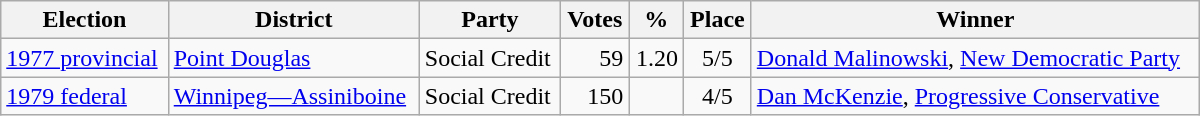<table class="wikitable" width="800">
<tr>
<th align="left">Election</th>
<th align="left">District</th>
<th align="left">Party</th>
<th align="right">Votes</th>
<th align="right">%</th>
<th align="center">Place</th>
<th align="center">Winner</th>
</tr>
<tr>
<td align="left"><a href='#'>1977 provincial</a></td>
<td align="left"><a href='#'>Point Douglas</a></td>
<td align="left">Social Credit</td>
<td align="right">59</td>
<td align="right">1.20</td>
<td align="center">5/5</td>
<td align="left"><a href='#'>Donald Malinowski</a>, <a href='#'>New Democratic Party</a></td>
</tr>
<tr>
<td align="left"><a href='#'>1979 federal</a></td>
<td align="left"><a href='#'>Winnipeg—Assiniboine</a></td>
<td align="left">Social Credit</td>
<td align="right">150</td>
<td align="right"></td>
<td align="center">4/5</td>
<td align="left"><a href='#'>Dan McKenzie</a>, <a href='#'>Progressive Conservative</a></td>
</tr>
</table>
